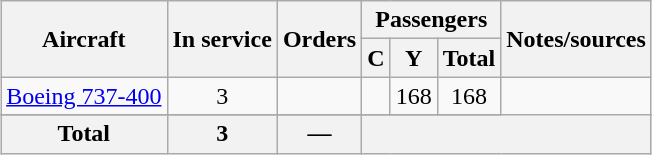<table class="wikitable" style="margin:1em auto; border-collapse:collapse; text-align:center">
<tr>
<th rowspan="2">Aircraft</th>
<th rowspan="2">In service</th>
<th rowspan="2">Orders</th>
<th colspan="3">Passengers</th>
<th rowspan="2">Notes/sources</th>
</tr>
<tr>
<th><abbr>C</abbr></th>
<th><abbr>Y</abbr></th>
<th>Total</th>
</tr>
<tr>
<td><a href='#'>Boeing 737-400</a></td>
<td>3</td>
<td></td>
<td></td>
<td>168</td>
<td>168</td>
</tr>
<tr>
</tr>
<tr>
<th>Total</th>
<th>3</th>
<th>—</th>
<th colspan="4"></th>
</tr>
</table>
